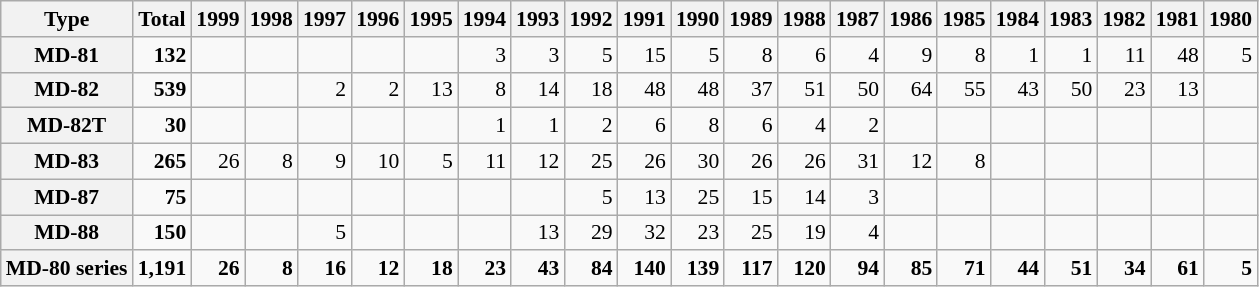<table class="wikitable" style="text-align:right; font-size:90%;">
<tr>
<th>Type</th>
<th>Total</th>
<th>1999</th>
<th>1998</th>
<th>1997</th>
<th>1996</th>
<th>1995</th>
<th>1994</th>
<th>1993</th>
<th>1992</th>
<th>1991</th>
<th>1990</th>
<th>1989</th>
<th>1988</th>
<th>1987</th>
<th>1986</th>
<th>1985</th>
<th>1984</th>
<th>1983</th>
<th>1982</th>
<th>1981</th>
<th>1980</th>
</tr>
<tr>
<th>MD-81</th>
<td><strong>132</strong></td>
<td></td>
<td></td>
<td></td>
<td></td>
<td></td>
<td>3</td>
<td>3</td>
<td>5</td>
<td>15</td>
<td>5</td>
<td>8</td>
<td>6</td>
<td>4</td>
<td>9</td>
<td>8</td>
<td>1</td>
<td>1</td>
<td>11</td>
<td>48</td>
<td>5</td>
</tr>
<tr>
<th>MD-82</th>
<td><strong>539</strong></td>
<td></td>
<td></td>
<td>2</td>
<td>2</td>
<td>13</td>
<td>8</td>
<td>14</td>
<td>18</td>
<td>48</td>
<td>48</td>
<td>37</td>
<td>51</td>
<td>50</td>
<td>64</td>
<td>55</td>
<td>43</td>
<td>50</td>
<td>23</td>
<td>13</td>
<td></td>
</tr>
<tr>
<th>MD-82T</th>
<td><strong>30</strong></td>
<td></td>
<td></td>
<td></td>
<td></td>
<td></td>
<td>1</td>
<td>1</td>
<td>2</td>
<td>6</td>
<td>8</td>
<td>6</td>
<td>4</td>
<td>2</td>
<td></td>
<td></td>
<td></td>
<td></td>
<td></td>
<td></td>
<td></td>
</tr>
<tr>
<th>MD-83</th>
<td><strong>265</strong></td>
<td>26</td>
<td>8</td>
<td>9</td>
<td>10</td>
<td>5</td>
<td>11</td>
<td>12</td>
<td>25</td>
<td>26</td>
<td>30</td>
<td>26</td>
<td>26</td>
<td>31</td>
<td>12</td>
<td>8</td>
<td></td>
<td></td>
<td></td>
<td></td>
<td></td>
</tr>
<tr>
<th>MD-87</th>
<td><strong>75</strong></td>
<td></td>
<td></td>
<td></td>
<td></td>
<td></td>
<td></td>
<td></td>
<td>5</td>
<td>13</td>
<td>25</td>
<td>15</td>
<td>14</td>
<td>3</td>
<td></td>
<td></td>
<td></td>
<td></td>
<td></td>
<td></td>
<td></td>
</tr>
<tr>
<th>MD-88</th>
<td><strong>150</strong></td>
<td></td>
<td></td>
<td>5</td>
<td></td>
<td></td>
<td></td>
<td>13</td>
<td>29</td>
<td>32</td>
<td>23</td>
<td>25</td>
<td>19</td>
<td>4</td>
<td></td>
<td></td>
<td></td>
<td></td>
<td></td>
<td></td>
<td></td>
</tr>
<tr>
<th>MD-80 series</th>
<td><strong>1,191</strong></td>
<td><strong>26</strong></td>
<td><strong>8</strong></td>
<td><strong>16</strong></td>
<td><strong>12</strong></td>
<td><strong>18</strong></td>
<td><strong>23</strong></td>
<td><strong>43</strong></td>
<td><strong>84</strong></td>
<td><strong>140</strong></td>
<td><strong>139</strong></td>
<td><strong>117</strong></td>
<td><strong>120</strong></td>
<td><strong>94</strong></td>
<td><strong>85</strong></td>
<td><strong>71</strong></td>
<td><strong>44</strong></td>
<td><strong>51</strong></td>
<td><strong>34</strong></td>
<td><strong>61</strong></td>
<td><strong>5</strong></td>
</tr>
</table>
